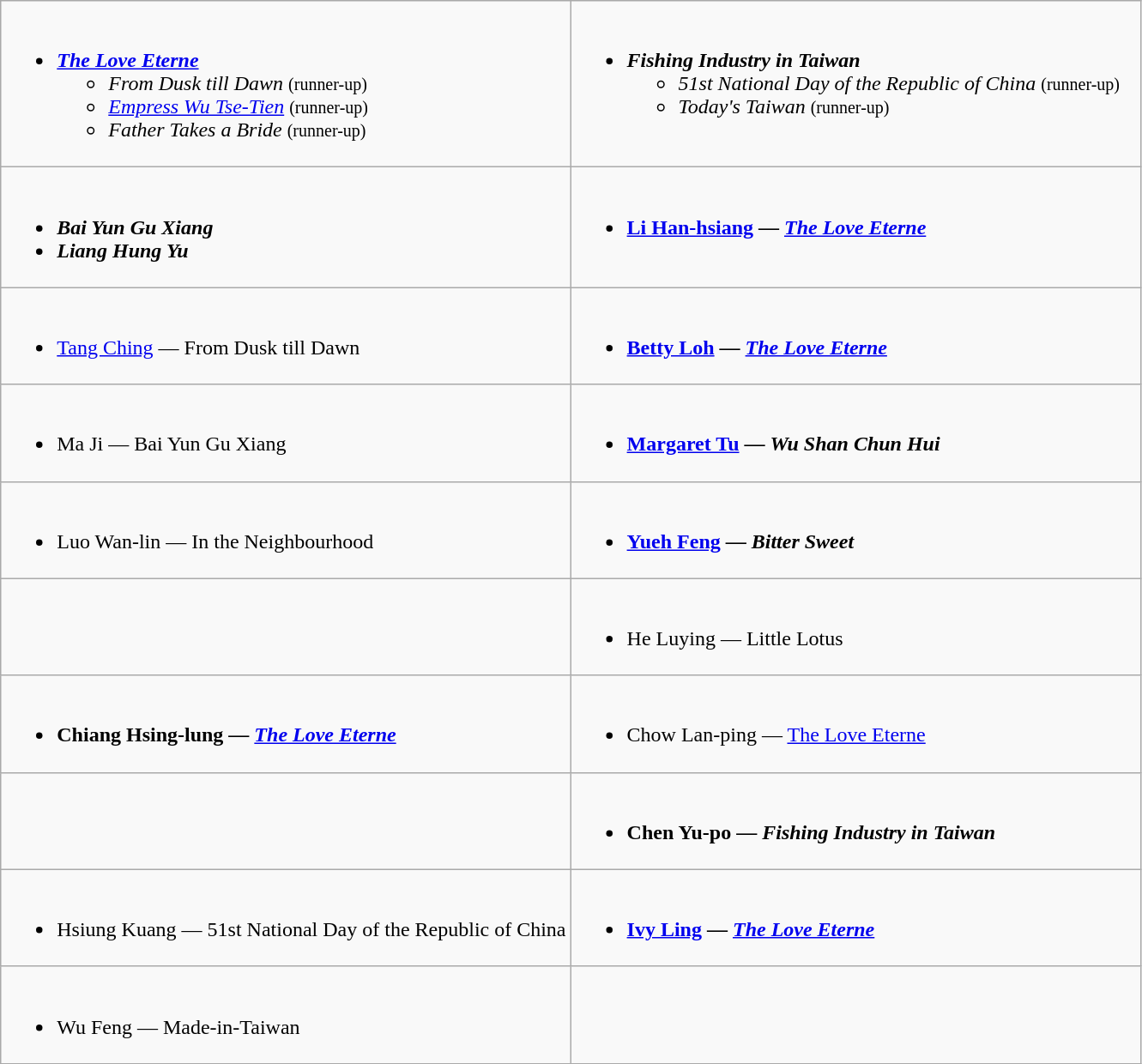<table class=wikitable>
<tr>
<td valign="top" width="50%"><br><ul><li><strong><em><a href='#'>The Love Eterne</a></em></strong><ul><li><em>From Dusk till Dawn</em> <small>(runner-up)</small></li><li><em><a href='#'>Empress Wu Tse-Tien</a></em> <small>(runner-up)</small></li><li><em>Father Takes a Bride</em> <small>(runner-up)</small></li></ul></li></ul></td>
<td valign="top" width="50%"><br><ul><li><strong><em>Fishing Industry in Taiwan</em></strong><ul><li><em>51st National Day of the Republic of China</em> <small>(runner-up)</small></li><li><em>Today's Taiwan</em> <small>(runner-up)</small></li></ul></li></ul></td>
</tr>
<tr>
<td valign="top" width="50%"><br><ul><li><strong><em>Bai Yun Gu Xiang</em></strong></li><li><strong><em> Liang Hung Yu</em></strong></li></ul></td>
<td valign="top" width="50%"><br><ul><li><strong><a href='#'>Li Han-hsiang</a> — <em><a href='#'>The Love Eterne</a><strong><em></li></ul></td>
</tr>
<tr>
<td valign="top" width="50%"><br><ul><li></strong><a href='#'>Tang Ching</a> — </em>From Dusk till Dawn</em></strong></li></ul></td>
<td valign="top" width="50%"><br><ul><li><strong><a href='#'>Betty Loh</a> — <em><a href='#'>The Love Eterne</a><strong><em></li></ul></td>
</tr>
<tr>
<td valign="top" width="50%"><br><ul><li></strong>Ma Ji — </em>Bai Yun Gu Xiang</em></strong></li></ul></td>
<td valign="top" width="50%"><br><ul><li><strong><a href='#'>Margaret Tu</a> — <em>Wu Shan Chun Hui<strong><em></li></ul></td>
</tr>
<tr>
<td valign="top" width="50%"><br><ul><li></strong>Luo Wan-lin — </em>In the Neighbourhood</em></strong></li></ul></td>
<td valign="top" width="50%"><br><ul><li><strong><a href='#'>Yueh Feng</a> — <em>Bitter Sweet<strong><em></li></ul></td>
</tr>
<tr>
<td valign="top" width="50%"><br>
</td>
<td valign="top" width="50%"><br><ul><li></strong>He Luying — </em>Little Lotus</em></strong></li></ul></td>
</tr>
<tr>
<td valign="top" width="50%"><br><ul><li><strong>Chiang Hsing-lung — <em><a href='#'>The Love Eterne</a><strong><em></li></ul></td>
<td valign="top" width="50%"><br><ul><li></strong>Chow Lan-ping — </em><a href='#'>The Love Eterne</a></em></strong></li></ul></td>
</tr>
<tr>
<td valign="top" width="50%"><br>
</td>
<td valign="top" width="50%"><br><ul><li><strong>Chen Yu-po — <em>Fishing Industry in Taiwan<strong><em></li></ul></td>
</tr>
<tr>
<td valign="top" width="50%"><br><ul><li></strong>Hsiung Kuang  — </em>51st National Day of the Republic of China</em></strong></li></ul></td>
<td valign="top" width="50%"><br><ul><li><strong><a href='#'>Ivy Ling</a> — <em><a href='#'>The Love Eterne</a><strong><em></li></ul></td>
</tr>
<tr>
<td valign="top" width="50%"><br><ul><li></strong>Wu Feng  — </em>Made-in-Taiwan</em></strong></li></ul></td>
</tr>
</table>
